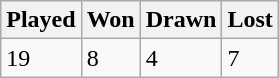<table class="wikitable" style="text-align:left">
<tr>
<th>Played</th>
<th>Won</th>
<th>Drawn</th>
<th>Lost</th>
</tr>
<tr>
<td>19</td>
<td>8</td>
<td>4</td>
<td>7</td>
</tr>
</table>
